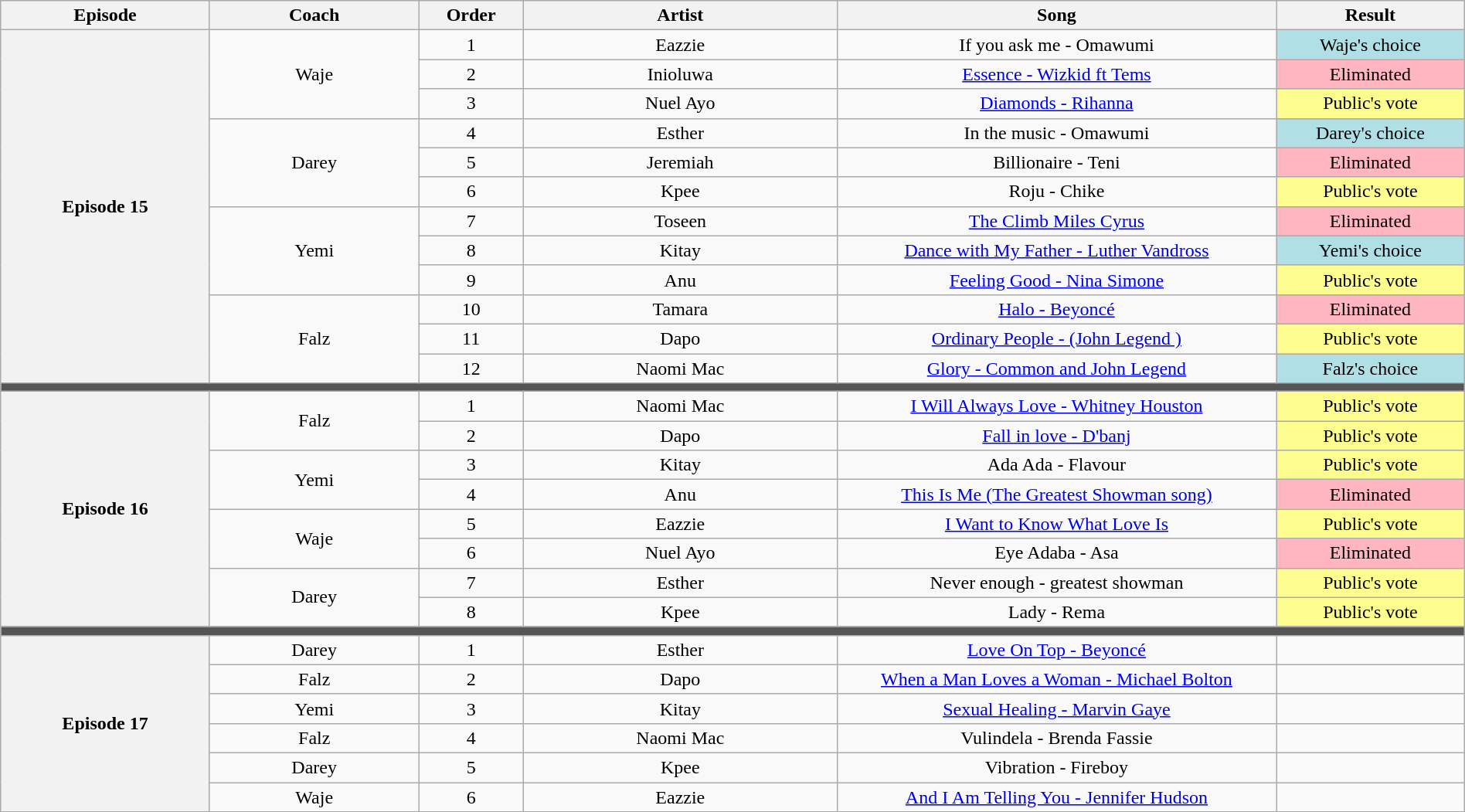<table class="wikitable" style="text-align:center; width:100%">
<tr>
<th style="width:10%">Episode</th>
<th style="width:10%">Coach</th>
<th style="width:05%">Order</th>
<th style="width:15%">Artist</th>
<th style="width:21%">Song</th>
<th style="width:9%">Result</th>
</tr>
<tr>
<th scope="row" rowspan="12">Episode 15<br></th>
<td rowspan="3">Waje</td>
<td>1</td>
<td>Eazzie</td>
<td>If you ask me - Omawumi</td>
<td style="background:#b0e0e6">Waje's choice</td>
</tr>
<tr>
<td>2</td>
<td>Inioluwa</td>
<td><a href='#'>Essence - Wizkid ft Tems</a></td>
<td style="background:lightpink">Eliminated</td>
</tr>
<tr>
<td>3</td>
<td>Nuel Ayo</td>
<td><a href='#'>Diamonds - Rihanna</a></td>
<td style="background:#fdfc8f">Public's vote</td>
</tr>
<tr>
<td rowspan="3">Darey</td>
<td>4</td>
<td>Esther</td>
<td>In the music - Omawumi</td>
<td style="background:#b0e0e6">Darey's choice</td>
</tr>
<tr>
<td>5</td>
<td>Jeremiah</td>
<td>Billionaire - Teni</td>
<td style="background:lightpink">Eliminated</td>
</tr>
<tr>
<td>6</td>
<td>Kpee</td>
<td>Roju - Chike</td>
<td style="background:#fdfc8f">Public's vote</td>
</tr>
<tr>
<td rowspan="3">Yemi</td>
<td>7</td>
<td>Toseen</td>
<td><a href='#'>The Climb Miles Cyrus</a></td>
<td style="background:lightpink">Eliminated</td>
</tr>
<tr>
<td>8</td>
<td>Kitay</td>
<td><a href='#'>Dance with My Father - Luther Vandross</a></td>
<td style="background:#b0e0e6">Yemi's choice</td>
</tr>
<tr>
<td>9</td>
<td>Anu</td>
<td><a href='#'>Feeling Good - Nina Simone</a></td>
<td style="background:#fdfc8f">Public's vote</td>
</tr>
<tr>
<td rowspan=3=>Falz</td>
<td>10</td>
<td>Tamara</td>
<td><a href='#'>Halo - Beyoncé</a></td>
<td style="background:lightpink">Eliminated</td>
</tr>
<tr>
<td>11</td>
<td>Dapo</td>
<td><a href='#'>Ordinary People - (John Legend )</a></td>
<td style="background:#fdfc8f">Public's vote</td>
</tr>
<tr>
<td>12</td>
<td>Naomi Mac</td>
<td><a href='#'>Glory - Common and John Legend</a></td>
<td style="background:#b0e0e6">Falz's choice</td>
</tr>
<tr>
<td colspan="6" style="background:#555"></td>
</tr>
<tr>
<th scope="row" rowspan="8">Episode 16<br></th>
<td rowspan="2">Falz</td>
<td>1</td>
<td>Naomi Mac</td>
<td><a href='#'>I Will Always Love - Whitney Houston</a></td>
<td style="background:#fdfc8f">Public's vote</td>
</tr>
<tr>
<td>2</td>
<td>Dapo</td>
<td><a href='#'>Fall in love - D'banj</a></td>
<td style="background:#fdfc8f">Public's vote</td>
</tr>
<tr>
<td rowspan="2">Yemi</td>
<td>3</td>
<td>Kitay</td>
<td>Ada Ada - Flavour</td>
<td style="background:#fdfc8f">Public's vote</td>
</tr>
<tr>
<td>4</td>
<td>Anu</td>
<td><a href='#'>This Is Me (The Greatest Showman song)</a></td>
<td style="background:lightpink">Eliminated</td>
</tr>
<tr>
<td rowspan="2">Waje</td>
<td>5</td>
<td>Eazzie</td>
<td><a href='#'>I Want to Know What Love Is</a></td>
<td style="background:#fdfc8f">Public's vote</td>
</tr>
<tr>
<td>6</td>
<td>Nuel Ayo</td>
<td>Eye Adaba - Asa</td>
<td style="background:lightpink">Eliminated</td>
</tr>
<tr>
<td rowspan="2">Darey</td>
<td>7</td>
<td>Esther</td>
<td>Never enough - greatest showman</td>
<td style="background:#fdfc8f">Public's vote</td>
</tr>
<tr>
<td>8</td>
<td>Kpee</td>
<td>Lady - Rema</td>
<td style="background:#fdfc8f">Public's vote</td>
</tr>
<tr>
<td colspan="6" style="background:#555"></td>
</tr>
<tr>
<th scope="row" rowspan="6">Episode 17<br></th>
<td>Darey</td>
<td>1</td>
<td>Esther</td>
<td><a href='#'>Love On Top - Beyoncé</a></td>
<td></td>
</tr>
<tr>
<td>Falz</td>
<td>2</td>
<td>Dapo</td>
<td><a href='#'>When a Man Loves a Woman -  Michael Bolton</a></td>
<td></td>
</tr>
<tr>
<td>Yemi</td>
<td>3</td>
<td>Kitay</td>
<td><a href='#'>Sexual Healing - Marvin Gaye</a></td>
<td></td>
</tr>
<tr>
<td>Falz</td>
<td>4</td>
<td>Naomi Mac</td>
<td>Vulindela - Brenda Fassie</td>
<td></td>
</tr>
<tr>
<td>Darey</td>
<td>5</td>
<td>Kpee</td>
<td>Vibration - Fireboy</td>
<td></td>
</tr>
<tr>
<td>Waje</td>
<td>6</td>
<td>Eazzie</td>
<td><a href='#'>And I Am Telling You - Jennifer Hudson</a></td>
<td></td>
</tr>
</table>
